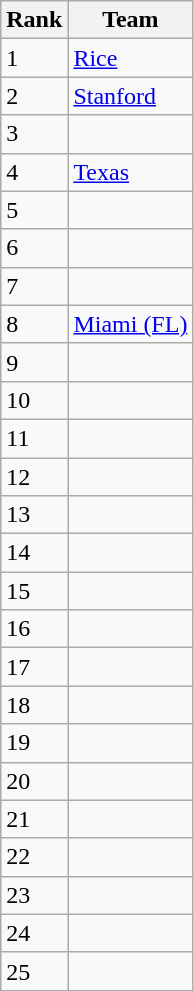<table class=wikitable>
<tr>
<th>Rank</th>
<th>Team</th>
</tr>
<tr>
<td>1</td>
<td><a href='#'>Rice</a></td>
</tr>
<tr>
<td>2</td>
<td><a href='#'>Stanford</a></td>
</tr>
<tr>
<td>3</td>
<td></td>
</tr>
<tr>
<td>4</td>
<td><a href='#'>Texas</a></td>
</tr>
<tr>
<td>5</td>
<td></td>
</tr>
<tr>
<td>6</td>
<td></td>
</tr>
<tr>
<td>7</td>
<td></td>
</tr>
<tr>
<td>8</td>
<td><a href='#'>Miami (FL)</a></td>
</tr>
<tr>
<td>9</td>
<td></td>
</tr>
<tr>
<td>10</td>
<td></td>
</tr>
<tr>
<td>11</td>
<td></td>
</tr>
<tr>
<td>12</td>
<td></td>
</tr>
<tr>
<td>13</td>
<td></td>
</tr>
<tr>
<td>14</td>
<td></td>
</tr>
<tr>
<td>15</td>
<td></td>
</tr>
<tr>
<td>16</td>
<td></td>
</tr>
<tr>
<td>17</td>
<td></td>
</tr>
<tr>
<td>18</td>
<td></td>
</tr>
<tr>
<td>19</td>
<td></td>
</tr>
<tr>
<td>20</td>
<td></td>
</tr>
<tr>
<td>21</td>
<td></td>
</tr>
<tr>
<td>22</td>
<td></td>
</tr>
<tr>
<td>23</td>
<td></td>
</tr>
<tr>
<td>24</td>
<td></td>
</tr>
<tr>
<td>25</td>
<td></td>
</tr>
</table>
